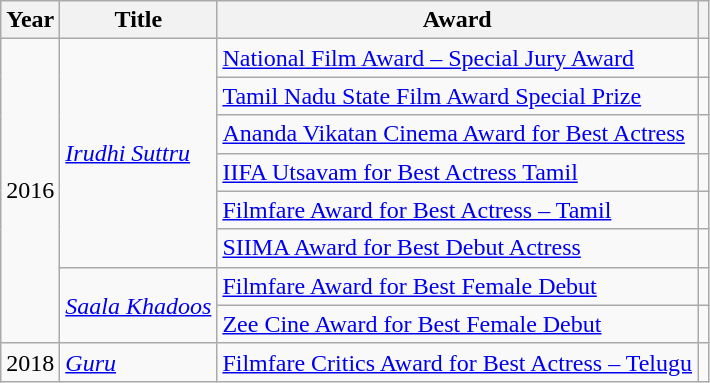<table class="wikitable sortable">
<tr>
<th>Year</th>
<th>Title</th>
<th>Award</th>
<th class="unsortable"></th>
</tr>
<tr>
<td rowspan="8">2016</td>
<td rowspan="6"><em><a href='#'>Irudhi Suttru</a></em></td>
<td><a href='#'>National Film Award – Special Jury Award</a></td>
<td></td>
</tr>
<tr>
<td><a href='#'>Tamil Nadu State Film Award Special Prize</a></td>
<td></td>
</tr>
<tr>
<td Ananda Vikatan Cinema Awards><a href='#'>Ananda Vikatan Cinema Award for Best Actress</a></td>
<td></td>
</tr>
<tr>
<td><a href='#'>IIFA Utsavam for Best Actress  Tamil</a></td>
<td></td>
</tr>
<tr>
<td><a href='#'>Filmfare Award for Best Actress – Tamil</a></td>
<td></td>
</tr>
<tr>
<td><a href='#'>SIIMA Award for Best Debut Actress</a></td>
<td></td>
</tr>
<tr>
<td rowspan="2"><em><a href='#'>Saala Khadoos</a></em></td>
<td><a href='#'>Filmfare Award for Best Female Debut</a></td>
<td></td>
</tr>
<tr>
<td><a href='#'>Zee Cine Award for Best Female Debut</a></td>
<td></td>
</tr>
<tr>
<td>2018</td>
<td><em><a href='#'>Guru</a></em></td>
<td><a href='#'>Filmfare Critics Award for Best Actress – Telugu</a></td>
<td></td>
</tr>
</table>
